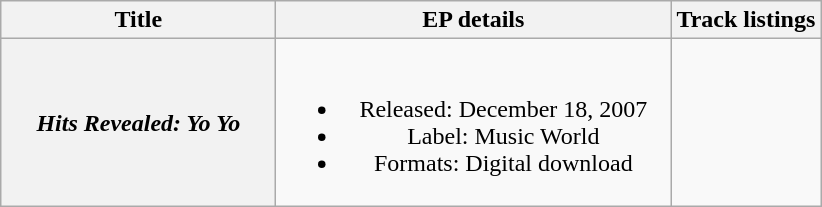<table class="wikitable plainrowheaders" style="text-align:center;">
<tr>
<th scope="col" rowspan="1" style="width:11em;">Title</th>
<th scope="col" rowspan="1" style="width:16em;">EP details</th>
<th scope="col">Track listings</th>
</tr>
<tr>
<th scope="row"><em>Hits Revealed: Yo Yo</em></th>
<td><br><ul><li>Released: December 18, 2007</li><li>Label: Music World</li><li>Formats: Digital download</li></ul></td>
<td align="left" style="font-size: 85%;"><br></td>
</tr>
</table>
